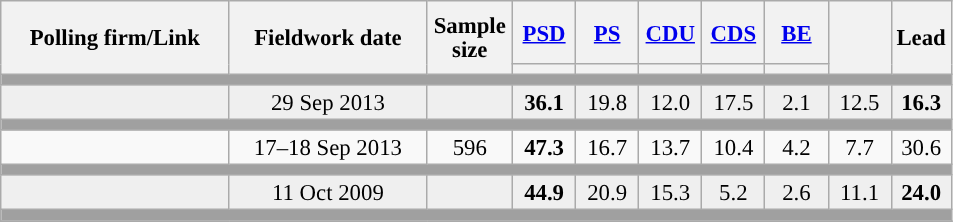<table class="wikitable collapsible sortable" style="text-align:center; font-size:95%; line-height:16px;">
<tr style="height:42px;">
<th style="width:145px;" rowspan="2">Polling firm/Link</th>
<th style="width:125px;" rowspan="2">Fieldwork date</th>
<th class="unsortable" style="width:50px;" rowspan="2">Sample size</th>
<th class="unsortable" style="width:35px;"><a href='#'>PSD</a></th>
<th class="unsortable" style="width:35px;"><a href='#'>PS</a></th>
<th class="unsortable" style="width:35px;"><a href='#'>CDU</a></th>
<th class="unsortable" style="width:35px;"><a href='#'>CDS</a></th>
<th class="unsortable" style="width:35px;"><a href='#'>BE</a></th>
<th class="unsortable" style="width:35px;" rowspan="2"></th>
<th class="unsortable" style="width:30px;" rowspan="2">Lead</th>
</tr>
<tr>
<th class="unsortable" style="color:inherit;background:"></th>
<th class="unsortable" style="color:inherit;background:"></th>
<th class="unsortable" style="color:inherit;background:"></th>
<th class="unsortable" style="color:inherit;background:"></th>
<th class="unsortable" style="color:inherit;background:"></th>
</tr>
<tr>
<td colspan="13" style="background:#A0A0A0"></td>
</tr>
<tr style="background:#EFEFEF;">
<td><strong></strong></td>
<td data-sort-value="2019-10-06">29 Sep 2013</td>
<td></td>
<td><strong>36.1</strong><br></td>
<td>19.8<br></td>
<td>12.0<br></td>
<td>17.5<br></td>
<td>2.1<br></td>
<td>12.5<br></td>
<td style="background:"><strong>16.3</strong></td>
</tr>
<tr>
<td colspan="13" style="background:#A0A0A0"></td>
</tr>
<tr>
<td align="center"></td>
<td align="center">17–18 Sep 2013</td>
<td>596</td>
<td align="center" ><strong>47.3</strong></td>
<td align="center">16.7</td>
<td align="center">13.7</td>
<td align="center">10.4</td>
<td align="center">4.2</td>
<td align="center">7.7</td>
<td style="background:">30.6</td>
</tr>
<tr>
<td colspan="13" style="background:#A0A0A0"></td>
</tr>
<tr style="background:#EFEFEF;">
<td><strong></strong></td>
<td data-sort-value="2019-10-06">11 Oct 2009</td>
<td></td>
<td><strong>44.9</strong><br></td>
<td>20.9<br></td>
<td>15.3<br></td>
<td>5.2<br></td>
<td>2.6<br></td>
<td>11.1<br></td>
<td style="background:"><strong>24.0</strong></td>
</tr>
<tr>
<td colspan="13" style="background:#A0A0A0"></td>
</tr>
<tr>
</tr>
</table>
